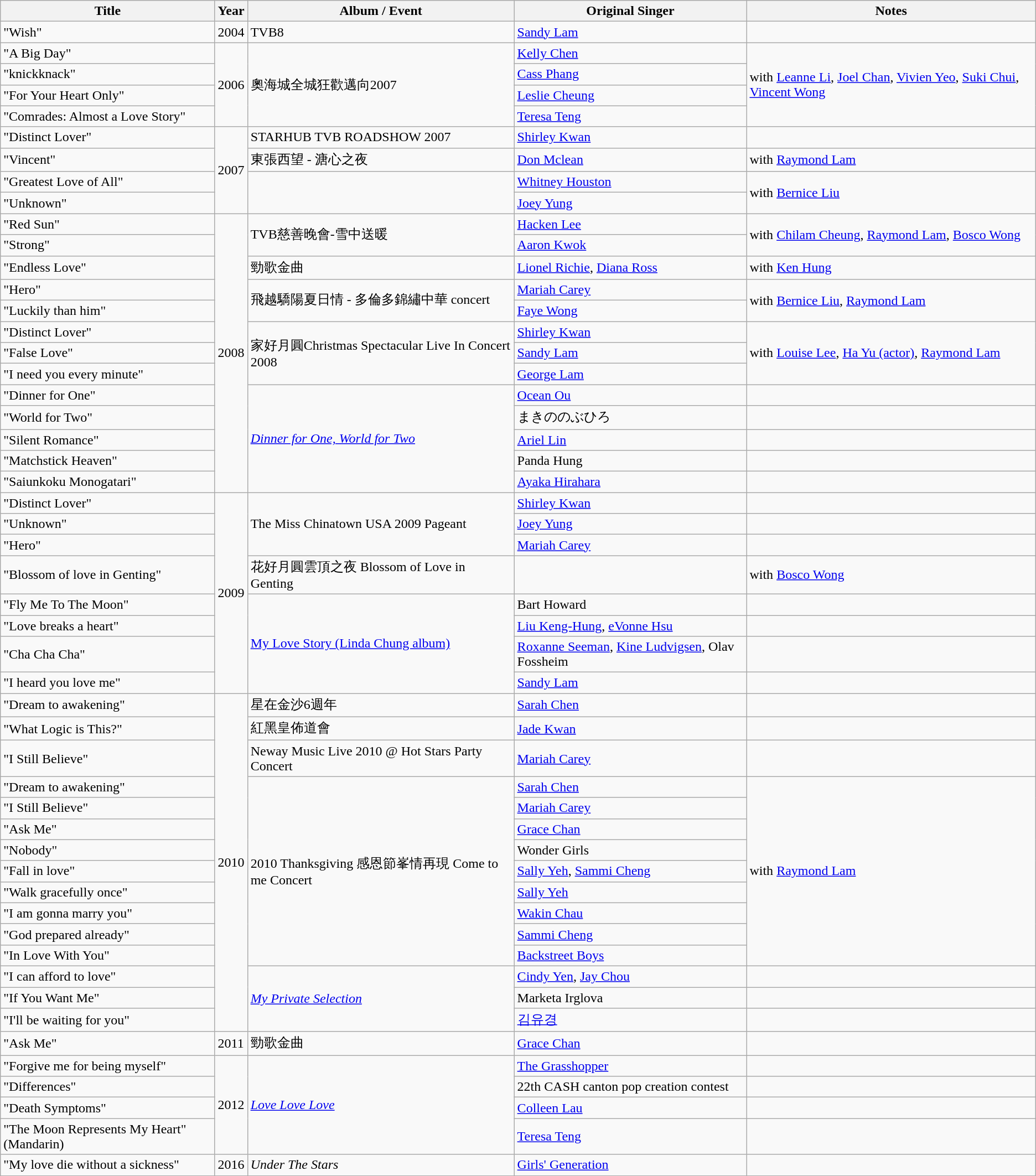<table class="wikitable">
<tr>
<th scope="col">Title</th>
<th scope="col">Year</th>
<th scope="col">Album / Event</th>
<th scope="col">Original Singer</th>
<th scope="col">Notes</th>
</tr>
<tr>
<td>"Wish"</td>
<td>2004</td>
<td>TVB8</td>
<td><a href='#'>Sandy Lam</a></td>
<td></td>
</tr>
<tr>
<td>"A Big Day"</td>
<td rowspan="4">2006</td>
<td rowspan="4">奧海城全城狂歡邁向2007</td>
<td><a href='#'>Kelly Chen</a></td>
<td rowspan="4">with <a href='#'>Leanne Li</a>, <a href='#'>Joel Chan</a>, <a href='#'>Vivien Yeo</a>, <a href='#'>Suki Chui</a>, <a href='#'>Vincent Wong</a></td>
</tr>
<tr>
<td>"knickknack"</td>
<td><a href='#'>Cass Phang</a></td>
</tr>
<tr>
<td>"For Your Heart Only"</td>
<td><a href='#'>Leslie Cheung</a></td>
</tr>
<tr>
<td>"Comrades: Almost a Love Story"</td>
<td><a href='#'>Teresa Teng</a></td>
</tr>
<tr>
<td>"Distinct Lover"</td>
<td rowspan="4">2007</td>
<td>STARHUB TVB ROADSHOW 2007</td>
<td><a href='#'>Shirley Kwan</a></td>
</tr>
<tr>
<td>"Vincent"</td>
<td>東張西望 - 溏心之夜</td>
<td><a href='#'>Don Mclean</a></td>
<td>with <a href='#'>Raymond Lam</a></td>
</tr>
<tr>
<td>"Greatest Love of All"</td>
<td rowspan="2"></td>
<td><a href='#'>Whitney Houston</a></td>
<td rowspan="2">with <a href='#'>Bernice Liu</a></td>
</tr>
<tr>
<td>"Unknown"</td>
<td><a href='#'>Joey Yung</a></td>
</tr>
<tr>
<td>"Red Sun"</td>
<td rowspan="13">2008</td>
<td rowspan="2">TVB慈善晚會-雪中送暖</td>
<td><a href='#'>Hacken Lee</a></td>
<td rowspan="2">with <a href='#'>Chilam Cheung</a>, <a href='#'>Raymond Lam</a>, <a href='#'>Bosco Wong</a></td>
</tr>
<tr>
<td>"Strong"</td>
<td><a href='#'>Aaron Kwok</a></td>
</tr>
<tr>
<td>"Endless Love"</td>
<td>勁歌金曲</td>
<td><a href='#'>Lionel Richie</a>, <a href='#'>Diana Ross</a></td>
<td>with <a href='#'>Ken Hung</a></td>
</tr>
<tr>
<td>"Hero"</td>
<td rowspan="2">飛越驕陽夏日情 - 多倫多錦繡中華 concert</td>
<td><a href='#'>Mariah Carey</a></td>
<td rowspan="2">with <a href='#'>Bernice Liu</a>, <a href='#'>Raymond Lam</a></td>
</tr>
<tr>
<td>"Luckily than him"</td>
<td><a href='#'>Faye Wong</a></td>
</tr>
<tr>
<td>"Distinct Lover"</td>
<td rowspan="3">家好月圓Christmas Spectacular Live In Concert 2008</td>
<td><a href='#'>Shirley Kwan</a></td>
<td rowspan="3">with <a href='#'>Louise Lee</a>, <a href='#'>Ha Yu (actor)</a>, <a href='#'>Raymond Lam</a></td>
</tr>
<tr>
<td>"False Love"</td>
<td><a href='#'>Sandy Lam</a></td>
</tr>
<tr>
<td>"I need you every minute"</td>
<td><a href='#'>George Lam</a></td>
</tr>
<tr>
<td>"Dinner for One"</td>
<td rowspan="5"><em><a href='#'>Dinner for One, World for Two</a></em></td>
<td><a href='#'>Ocean Ou</a></td>
<td></td>
</tr>
<tr>
<td>"World for Two"</td>
<td>まきののぶひろ</td>
<td></td>
</tr>
<tr>
<td>"Silent Romance"</td>
<td><a href='#'>Ariel Lin</a></td>
<td></td>
</tr>
<tr>
<td>"Matchstick Heaven"</td>
<td>Panda Hung</td>
<td></td>
</tr>
<tr>
<td>"Saiunkoku Monogatari"</td>
<td><a href='#'>Ayaka Hirahara</a></td>
<td></td>
</tr>
<tr>
<td>"Distinct Lover"</td>
<td rowspan="8">2009</td>
<td rowspan="3">The Miss Chinatown USA 2009 Pageant</td>
<td><a href='#'>Shirley Kwan</a></td>
<td></td>
</tr>
<tr>
<td>"Unknown"</td>
<td><a href='#'>Joey Yung</a></td>
<td></td>
</tr>
<tr>
<td>"Hero"</td>
<td><a href='#'>Mariah Carey</a></td>
<td></td>
</tr>
<tr>
<td>"Blossom of love in Genting"</td>
<td>花好月圓雲頂之夜 Blossom of Love in Genting</td>
<td></td>
<td>with <a href='#'>Bosco Wong</a></td>
</tr>
<tr>
<td>"Fly Me To The Moon"</td>
<td rowspan="4"><a href='#'>My Love Story (Linda Chung album)</a></td>
<td>Bart Howard</td>
<td></td>
</tr>
<tr>
<td>"Love breaks a heart"</td>
<td><a href='#'>Liu Keng-Hung</a>, <a href='#'>eVonne Hsu</a></td>
<td></td>
</tr>
<tr>
<td>"Cha Cha Cha"</td>
<td><a href='#'>Roxanne Seeman</a>, <a href='#'>Kine Ludvigsen</a>, Olav Fossheim</td>
<td></td>
</tr>
<tr>
<td>"I heard you love me"</td>
<td><a href='#'>Sandy Lam</a></td>
<td></td>
</tr>
<tr>
<td>"Dream to awakening"</td>
<td rowspan="15">2010</td>
<td>星在金沙6週年</td>
<td><a href='#'>Sarah Chen</a></td>
<td></td>
</tr>
<tr>
<td>"What Logic is This?"</td>
<td>紅黑皇佈道會</td>
<td><a href='#'>Jade Kwan</a></td>
<td></td>
</tr>
<tr>
<td>"I Still Believe"</td>
<td>Neway Music Live 2010 @ Hot Stars Party Concert</td>
<td><a href='#'>Mariah Carey</a></td>
<td></td>
</tr>
<tr>
<td>"Dream to awakening"</td>
<td rowspan="9">2010 Thanksgiving 感恩節峯情再現 Come to me Concert</td>
<td><a href='#'>Sarah Chen</a></td>
<td rowspan="9">with <a href='#'>Raymond Lam</a></td>
</tr>
<tr>
<td>"I Still Believe"</td>
<td><a href='#'>Mariah Carey</a></td>
</tr>
<tr>
<td>"Ask Me"</td>
<td><a href='#'>Grace Chan</a></td>
</tr>
<tr>
<td>"Nobody"</td>
<td>Wonder Girls</td>
</tr>
<tr>
<td>"Fall in love"</td>
<td><a href='#'>Sally Yeh</a>, <a href='#'>Sammi Cheng</a></td>
</tr>
<tr>
<td>"Walk gracefully once"</td>
<td><a href='#'>Sally Yeh</a></td>
</tr>
<tr>
<td>"I am gonna marry you"</td>
<td><a href='#'>Wakin Chau</a></td>
</tr>
<tr>
<td>"God prepared already"</td>
<td><a href='#'>Sammi Cheng</a></td>
</tr>
<tr>
<td>"In Love With You"</td>
<td><a href='#'>Backstreet Boys</a></td>
</tr>
<tr>
<td>"I can afford to love"</td>
<td rowspan="3"><em><a href='#'>My Private Selection</a></em></td>
<td><a href='#'>Cindy Yen</a>, <a href='#'>Jay Chou</a></td>
<td></td>
</tr>
<tr>
<td>"If You Want Me"</td>
<td>Marketa Irglova</td>
<td></td>
</tr>
<tr>
<td>"I'll be waiting for you"</td>
<td><a href='#'>김유경</a></td>
<td></td>
</tr>
<tr>
<td>"Ask Me"</td>
<td>2011</td>
<td>勁歌金曲</td>
<td><a href='#'>Grace Chan</a></td>
<td></td>
</tr>
<tr>
<td>"Forgive me for being myself"</td>
<td rowspan="4">2012</td>
<td rowspan="4"><a href='#'><em>Love Love Love</em></a></td>
<td><a href='#'>The Grasshopper</a></td>
<td></td>
</tr>
<tr>
<td>"Differences"</td>
<td>22th CASH canton pop creation contest</td>
<td></td>
</tr>
<tr>
<td>"Death Symptoms"</td>
<td><a href='#'>Colleen Lau</a></td>
<td></td>
</tr>
<tr>
<td>"The Moon Represents My Heart" (Mandarin)</td>
<td><a href='#'>Teresa Teng</a></td>
<td></td>
</tr>
<tr>
<td>"My love die without a sickness"</td>
<td>2016</td>
<td><em>Under The Stars</em></td>
<td><a href='#'>Girls' Generation</a></td>
<td></td>
</tr>
<tr>
</tr>
</table>
